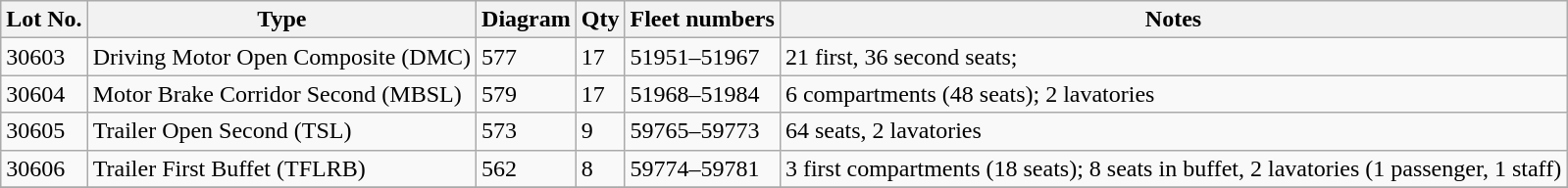<table class=wikitable>
<tr>
<th>Lot No.</th>
<th>Type</th>
<th>Diagram</th>
<th>Qty</th>
<th>Fleet numbers</th>
<th>Notes</th>
</tr>
<tr>
<td>30603</td>
<td>Driving Motor Open Composite (DMC)</td>
<td>577</td>
<td>17</td>
<td>51951–51967</td>
<td>21 first, 36 second seats;</td>
</tr>
<tr>
<td>30604</td>
<td>Motor Brake Corridor Second (MBSL)</td>
<td>579</td>
<td>17</td>
<td>51968–51984</td>
<td>6 compartments (48 seats); 2 lavatories</td>
</tr>
<tr>
<td>30605</td>
<td>Trailer Open Second (TSL)</td>
<td>573</td>
<td>9</td>
<td>59765–59773</td>
<td>64 seats, 2 lavatories</td>
</tr>
<tr>
<td>30606</td>
<td>Trailer First Buffet (TFLRB)</td>
<td>562</td>
<td>8</td>
<td>59774–59781</td>
<td>3 first compartments (18 seats); 8 seats in buffet, 2 lavatories (1 passenger, 1 staff)</td>
</tr>
<tr>
</tr>
</table>
